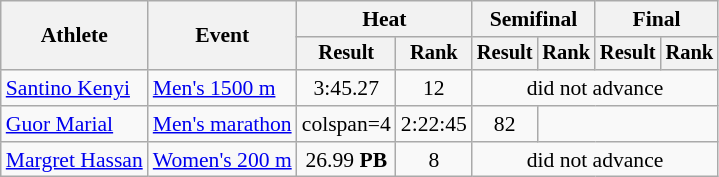<table class="wikitable" style="font-size:90%">
<tr>
<th rowspan="2">Athlete</th>
<th rowspan="2">Event</th>
<th colspan="2">Heat</th>
<th colspan="2">Semifinal</th>
<th colspan="2">Final</th>
</tr>
<tr style="font-size:95%">
<th>Result</th>
<th>Rank</th>
<th>Result</th>
<th>Rank</th>
<th>Result</th>
<th>Rank</th>
</tr>
<tr align=center>
<td align=left><a href='#'>Santino Kenyi</a></td>
<td align=left><a href='#'>Men's 1500 m</a></td>
<td>3:45.27</td>
<td>12</td>
<td colspan=4>did not advance</td>
</tr>
<tr align=center>
<td align=left><a href='#'>Guor Marial</a></td>
<td align=left><a href='#'>Men's marathon</a></td>
<td>colspan=4 </td>
<td>2:22:45</td>
<td>82</td>
</tr>
<tr align=center>
<td align=left><a href='#'>Margret Hassan</a></td>
<td align=left><a href='#'>Women's 200 m</a></td>
<td>26.99 <strong>PB</strong></td>
<td>8</td>
<td colspan=4>did not advance</td>
</tr>
</table>
